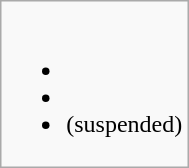<table class="wikitable">
<tr>
<td valign=top><br><ul><li></li><li></li><li> (suspended)</li></ul></td>
</tr>
</table>
